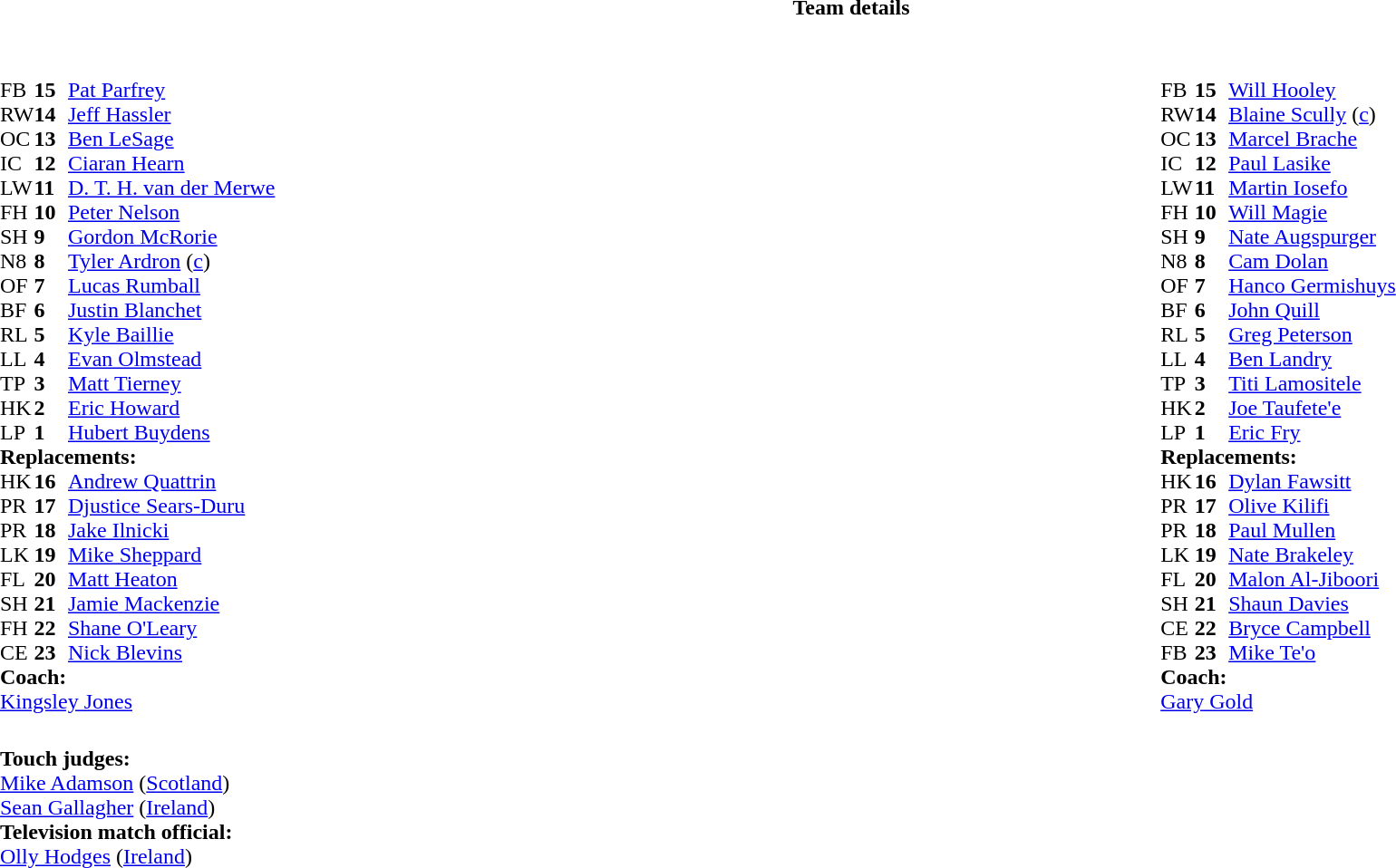<table border="0" style="width:100%" class="collapsible collapsed">
<tr>
<th>Team details</th>
</tr>
<tr>
<td><br><table style="width:100%">
<tr>
<td style="vertical-align:top; width:50%"><br><table cellspacing="0" cellpadding="0">
<tr>
<th width="25"></th>
<th width="25"></th>
</tr>
<tr>
<td>FB</td>
<td><strong>15</strong></td>
<td><a href='#'>Pat Parfrey</a></td>
</tr>
<tr>
<td>RW</td>
<td><strong>14</strong></td>
<td><a href='#'>Jeff Hassler</a></td>
</tr>
<tr>
<td>OC</td>
<td><strong>13</strong></td>
<td><a href='#'>Ben LeSage</a></td>
</tr>
<tr>
<td>IC</td>
<td><strong>12</strong></td>
<td><a href='#'>Ciaran Hearn</a></td>
<td></td>
<td></td>
</tr>
<tr>
<td>LW</td>
<td><strong>11</strong></td>
<td><a href='#'>D. T. H. van der Merwe</a></td>
</tr>
<tr>
<td>FH</td>
<td><strong>10</strong></td>
<td><a href='#'>Peter Nelson</a></td>
<td></td>
<td></td>
</tr>
<tr>
<td>SH</td>
<td><strong>9</strong></td>
<td><a href='#'>Gordon McRorie</a></td>
<td></td>
<td></td>
</tr>
<tr>
<td>N8</td>
<td><strong>8</strong></td>
<td><a href='#'>Tyler Ardron</a> (<a href='#'>c</a>)</td>
</tr>
<tr>
<td>OF</td>
<td><strong>7</strong></td>
<td><a href='#'>Lucas Rumball</a></td>
</tr>
<tr>
<td>BF</td>
<td><strong>6</strong></td>
<td><a href='#'>Justin Blanchet</a></td>
<td></td>
<td></td>
</tr>
<tr>
<td>RL</td>
<td><strong>5</strong></td>
<td><a href='#'>Kyle Baillie</a></td>
<td></td>
<td></td>
</tr>
<tr>
<td>LL</td>
<td><strong>4</strong></td>
<td><a href='#'>Evan Olmstead</a></td>
</tr>
<tr>
<td>TP</td>
<td><strong>3</strong></td>
<td><a href='#'>Matt Tierney</a></td>
<td></td>
<td></td>
</tr>
<tr>
<td>HK</td>
<td><strong>2</strong></td>
<td><a href='#'>Eric Howard</a></td>
<td></td>
<td></td>
</tr>
<tr>
<td>LP</td>
<td><strong>1</strong></td>
<td><a href='#'>Hubert Buydens</a></td>
<td></td>
<td></td>
<td></td>
<td></td>
</tr>
<tr>
<td colspan=3><strong>Replacements:</strong></td>
</tr>
<tr>
<td>HK</td>
<td><strong>16</strong></td>
<td><a href='#'>Andrew Quattrin</a></td>
<td></td>
<td></td>
</tr>
<tr>
<td>PR</td>
<td><strong>17</strong></td>
<td><a href='#'>Djustice Sears-Duru</a></td>
<td></td>
<td></td>
<td></td>
<td></td>
</tr>
<tr>
<td>PR</td>
<td><strong>18</strong></td>
<td><a href='#'>Jake Ilnicki</a></td>
<td></td>
<td></td>
</tr>
<tr>
<td>LK</td>
<td><strong>19</strong></td>
<td><a href='#'>Mike Sheppard</a></td>
<td></td>
<td></td>
</tr>
<tr>
<td>FL</td>
<td><strong>20</strong></td>
<td><a href='#'>Matt Heaton</a></td>
<td></td>
<td></td>
</tr>
<tr>
<td>SH</td>
<td><strong>21</strong></td>
<td><a href='#'>Jamie Mackenzie</a></td>
<td></td>
<td></td>
</tr>
<tr>
<td>FH</td>
<td><strong>22</strong></td>
<td><a href='#'>Shane O'Leary</a></td>
<td></td>
<td></td>
</tr>
<tr>
<td>CE</td>
<td><strong>23</strong></td>
<td><a href='#'>Nick Blevins</a></td>
<td></td>
<td></td>
</tr>
<tr>
<td colspan="3"><strong>Coach:</strong></td>
</tr>
<tr>
<td colspan="4"> <a href='#'>Kingsley Jones</a></td>
</tr>
</table>
</td>
<td style="vertical-align:top; width:50%"><br><table cellspacing="0" cellpadding="0" style="margin:auto">
<tr>
<th width="25"></th>
<th width="25"></th>
</tr>
<tr>
<td>FB</td>
<td><strong>15</strong></td>
<td><a href='#'>Will Hooley</a></td>
</tr>
<tr>
<td>RW</td>
<td><strong>14</strong></td>
<td><a href='#'>Blaine Scully</a> (<a href='#'>c</a>)</td>
</tr>
<tr>
<td>OC</td>
<td><strong>13</strong></td>
<td><a href='#'>Marcel Brache</a></td>
</tr>
<tr>
<td>IC</td>
<td><strong>12</strong></td>
<td><a href='#'>Paul Lasike</a></td>
</tr>
<tr>
<td>LW</td>
<td><strong>11</strong></td>
<td><a href='#'>Martin Iosefo</a></td>
<td></td>
<td></td>
</tr>
<tr>
<td>FH</td>
<td><strong>10</strong></td>
<td><a href='#'>Will Magie</a></td>
<td></td>
<td></td>
</tr>
<tr>
<td>SH</td>
<td><strong>9</strong></td>
<td><a href='#'>Nate Augspurger</a></td>
<td></td>
<td></td>
</tr>
<tr>
<td>N8</td>
<td><strong>8</strong></td>
<td><a href='#'>Cam Dolan</a></td>
</tr>
<tr>
<td>OF</td>
<td><strong>7</strong></td>
<td><a href='#'>Hanco Germishuys</a></td>
<td></td>
<td></td>
</tr>
<tr>
<td>BF</td>
<td><strong>6</strong></td>
<td><a href='#'>John Quill</a></td>
</tr>
<tr>
<td>RL</td>
<td><strong>5</strong></td>
<td><a href='#'>Greg Peterson</a></td>
<td></td>
<td></td>
<td></td>
</tr>
<tr>
<td>LL</td>
<td><strong>4</strong></td>
<td><a href='#'>Ben Landry</a></td>
<td></td>
<td></td>
<td></td>
</tr>
<tr>
<td>TP</td>
<td><strong>3</strong></td>
<td><a href='#'>Titi Lamositele</a></td>
<td></td>
<td></td>
</tr>
<tr>
<td>HK</td>
<td><strong>2</strong></td>
<td><a href='#'>Joe Taufete'e</a></td>
<td></td>
<td></td>
</tr>
<tr>
<td>LP</td>
<td><strong>1</strong></td>
<td><a href='#'>Eric Fry</a></td>
<td></td>
<td></td>
<td></td>
</tr>
<tr>
<td colspan=3><strong>Replacements:</strong></td>
</tr>
<tr>
<td>HK</td>
<td><strong>16</strong></td>
<td><a href='#'>Dylan Fawsitt</a></td>
<td></td>
<td></td>
</tr>
<tr>
<td>PR</td>
<td><strong>17</strong></td>
<td><a href='#'>Olive Kilifi</a></td>
<td></td>
<td></td>
<td></td>
</tr>
<tr>
<td>PR</td>
<td><strong>18</strong></td>
<td><a href='#'>Paul Mullen</a></td>
<td></td>
<td></td>
</tr>
<tr>
<td>LK</td>
<td><strong>19</strong></td>
<td><a href='#'>Nate Brakeley</a></td>
<td></td>
<td></td>
</tr>
<tr>
<td>FL</td>
<td><strong>20</strong></td>
<td><a href='#'>Malon Al-Jiboori</a></td>
<td></td>
<td></td>
</tr>
<tr>
<td>SH</td>
<td><strong>21</strong></td>
<td><a href='#'>Shaun Davies</a></td>
<td></td>
<td></td>
</tr>
<tr>
<td>CE</td>
<td><strong>22</strong></td>
<td><a href='#'>Bryce Campbell</a></td>
<td></td>
<td></td>
</tr>
<tr>
<td>FB</td>
<td><strong>23</strong></td>
<td><a href='#'>Mike Te'o</a></td>
<td></td>
<td></td>
</tr>
<tr>
<td colspan="3"><strong>Coach:</strong></td>
</tr>
<tr>
<td colspan="4"> <a href='#'>Gary Gold</a></td>
</tr>
</table>
</td>
</tr>
</table>
<table style="width:100%">
<tr>
<td><br><strong>Touch judges:</strong>
<br><a href='#'>Mike Adamson</a> (<a href='#'>Scotland</a>)
<br><a href='#'>Sean Gallagher</a> (<a href='#'>Ireland</a>)
<br><strong>Television match official:</strong>
<br><a href='#'>Olly Hodges</a> (<a href='#'>Ireland</a>)</td>
</tr>
</table>
</td>
</tr>
</table>
